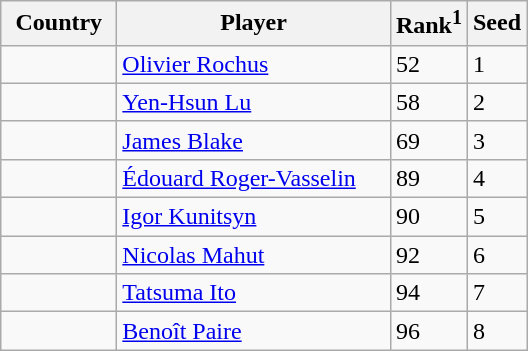<table class="sortable wikitable">
<tr>
<th width="70">Country</th>
<th width="175">Player</th>
<th>Rank<sup>1</sup></th>
<th>Seed</th>
</tr>
<tr>
<td></td>
<td><a href='#'>Olivier Rochus</a></td>
<td>52</td>
<td>1</td>
</tr>
<tr>
<td></td>
<td><a href='#'>Yen-Hsun Lu</a></td>
<td>58</td>
<td>2</td>
</tr>
<tr>
<td></td>
<td><a href='#'>James Blake</a></td>
<td>69</td>
<td>3</td>
</tr>
<tr>
<td></td>
<td><a href='#'>Édouard Roger-Vasselin</a></td>
<td>89</td>
<td>4</td>
</tr>
<tr>
<td></td>
<td><a href='#'>Igor Kunitsyn</a></td>
<td>90</td>
<td>5</td>
</tr>
<tr>
<td></td>
<td><a href='#'>Nicolas Mahut</a></td>
<td>92</td>
<td>6</td>
</tr>
<tr>
<td></td>
<td><a href='#'>Tatsuma Ito</a></td>
<td>94</td>
<td>7</td>
</tr>
<tr>
<td></td>
<td><a href='#'>Benoît Paire</a></td>
<td>96</td>
<td>8</td>
</tr>
</table>
